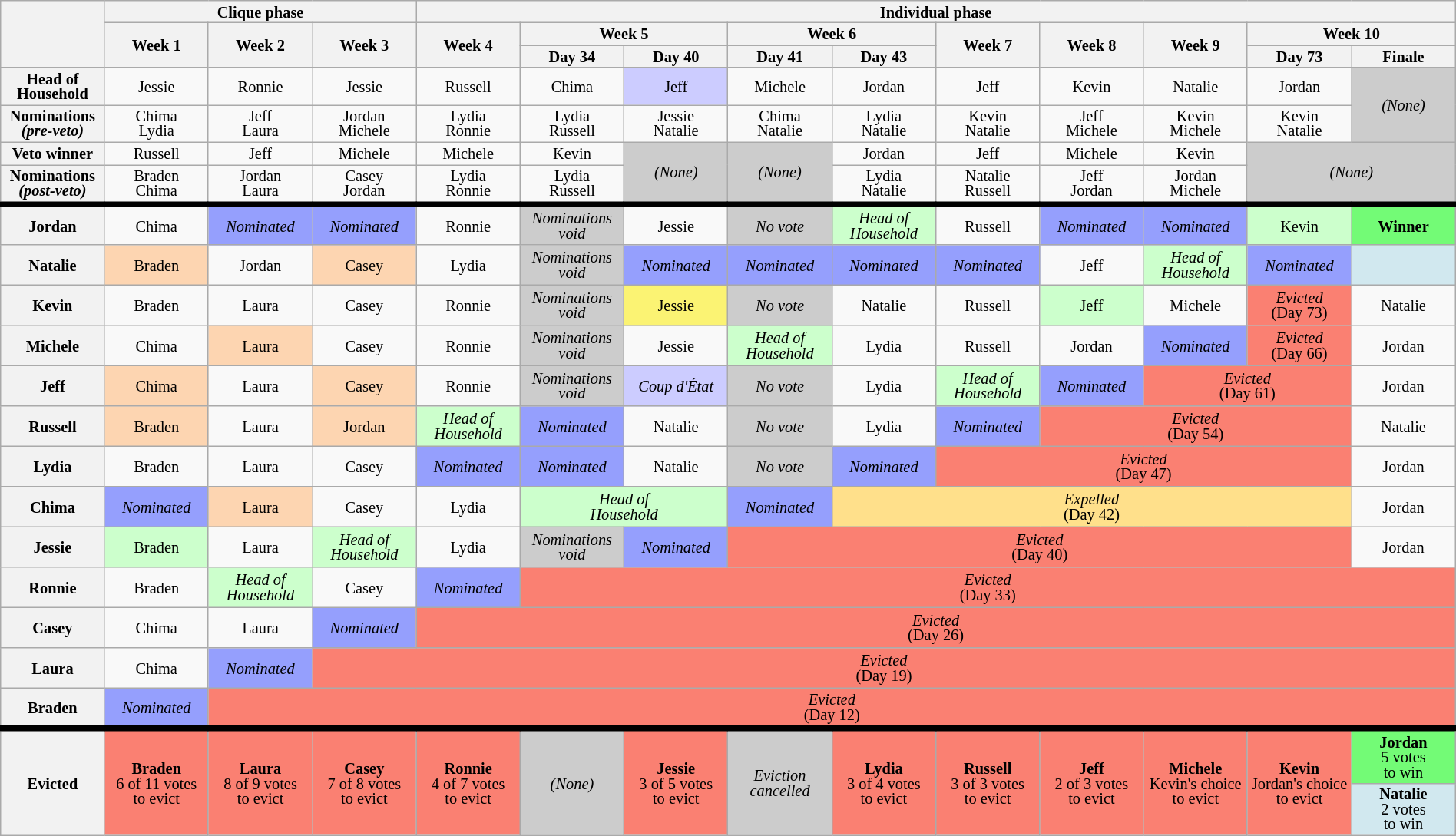<table class="wikitable" style="text-align:center; line-height:13px; font-size:85%; width:100%;">
<tr>
<th rowspan="3" style="width:7%"></th>
<th colspan="3">Clique phase</th>
<th colspan="11">Individual phase</th>
</tr>
<tr>
<th scope="col" rowspan="2" style="width:7%">Week 1</th>
<th scope="col" rowspan="2" style="width:7%">Week 2</th>
<th scope="col" rowspan="2" style="width:7%">Week 3</th>
<th scope="col" rowspan="2" style="width:7%">Week 4</th>
<th scope="colgroup" colspan="2" style="width:7%">Week 5</th>
<th scope="colgroup" colspan="2" style="width:7%">Week 6</th>
<th scope="col" rowspan="2" style="width:7%">Week 7</th>
<th scope="col" rowspan="2" style="width:7%">Week 8</th>
<th scope="col" rowspan="2" style="width:7%">Week 9</th>
<th scope="colgroup" colspan="2" style="width:7%">Week 10</th>
</tr>
<tr>
<th style="width:7%">Day 34</th>
<th style="width:7%">Day 40</th>
<th style="width:7%">Day 41</th>
<th style="width:7%">Day 43</th>
<th style="width:7%">Day 73</th>
<th style="width:7%">Finale</th>
</tr>
<tr>
<th scope="row">Head of<br>Household</th>
<td>Jessie</td>
<td>Ronnie</td>
<td>Jessie</td>
<td>Russell</td>
<td>Chima</td>
<td style="background:#ccf">Jeff</td>
<td>Michele</td>
<td>Jordan</td>
<td>Jeff</td>
<td>Kevin</td>
<td>Natalie</td>
<td>Jordan</td>
<td rowspan="2" bgcolor="#ccc"><em>(None)</em></td>
</tr>
<tr>
<th scope="row">Nominations<br><em>(pre-veto)</em></th>
<td>Chima<br>Lydia</td>
<td>Jeff<br>Laura</td>
<td>Jordan<br>Michele</td>
<td>Lydia<br>Ronnie</td>
<td>Lydia<br>Russell</td>
<td>Jessie<br>Natalie</td>
<td>Chima<br>Natalie</td>
<td>Lydia<br>Natalie</td>
<td>Kevin<br>Natalie</td>
<td>Jeff<br>Michele</td>
<td>Kevin<br>Michele</td>
<td>Kevin<br>Natalie</td>
</tr>
<tr>
<th scope="row">Veto winner</th>
<td>Russell</td>
<td>Jeff</td>
<td>Michele</td>
<td>Michele</td>
<td>Kevin</td>
<td rowspan="2" bgcolor=#ccc><em>(None)</em></td>
<td rowspan="2" bgcolor=#ccc><em>(None)</em></td>
<td>Jordan</td>
<td>Jeff</td>
<td>Michele</td>
<td>Kevin</td>
<td rowspan=2 colspan="2" bgcolor=#ccc><em>(None)</em></td>
</tr>
<tr>
<th scope="row">Nominations<br><em>(post-veto)</em></th>
<td>Braden<br>Chima</td>
<td>Jordan<br>Laura</td>
<td>Casey<br>Jordan</td>
<td>Lydia<br>Ronnie</td>
<td>Lydia<br>Russell</td>
<td>Lydia<br>Natalie</td>
<td>Natalie<br>Russell</td>
<td>Jeff<br>Jordan</td>
<td>Jordan<br>Michele</td>
</tr>
<tr style="border-top:5px solid; height:35px"">
<th scope="row">Jordan</th>
<td>Chima</td>
<td style="background:#959FFD"><em>Nominated</em></td>
<td style="background:#959FFD"><em>Nominated</em></td>
<td>Ronnie</td>
<td style="background:#ccc"><em>Nominations<br>void</em></td>
<td>Jessie</td>
<td style="background:#ccc"><em>No vote</em></td>
<td style="background:#cfc"><em>Head of<br>Household</em></td>
<td>Russell</td>
<td style="background:#959FFD"><em>Nominated</em></td>
<td style="background:#959FFD"><em>Nominated</em></td>
<td style="background:#cfc">Kevin</td>
<td style="background:#73fb76"><strong>Winner</strong></td>
</tr>
<tr style="height:35px">
<th scope="row">Natalie</th>
<td style="background:#FDD5B1">Braden</td>
<td>Jordan</td>
<td style="background:#FDD5B1">Casey</td>
<td>Lydia</td>
<td style="background:#ccc"><em>Nominations<br>void</em></td>
<td style="background:#959FFD"><em>Nominated</em></td>
<td style="background:#959FFD"><em>Nominated</em></td>
<td style="background:#959FFD"><em>Nominated</em></td>
<td style="background:#959FFD"><em>Nominated</em></td>
<td>Jeff</td>
<td style="background:#cfc"><em>Head of<br>Household</em></td>
<td style="background:#959ffd"><em>Nominated</em></td>
<td style="background:#d1e8ef"></td>
</tr>
<tr style="height:35px">
<th scope="row">Kevin</th>
<td>Braden</td>
<td>Laura</td>
<td>Casey</td>
<td>Ronnie</td>
<td style="background:#ccc"><em>Nominations<br>void</em></td>
<td style="background:#FBF373">Jessie</td>
<td style="background:#ccc"><em>No vote</em></td>
<td>Natalie</td>
<td>Russell</td>
<td style="background:#cfc">Jeff</td>
<td>Michele</td>
<td style="background:salmon"><em>Evicted</em><br>(Day 73)</td>
<td>Natalie</td>
</tr>
<tr style="height:35px">
<th scope="row">Michele</th>
<td>Chima</td>
<td style="background:#FDD5B1">Laura</td>
<td>Casey</td>
<td>Ronnie</td>
<td style="background:#ccc"><em>Nominations<br>void</em></td>
<td>Jessie</td>
<td style="background:#cfc"><em>Head of<br>Household</em></td>
<td>Lydia</td>
<td>Russell</td>
<td>Jordan</td>
<td style="background:#959FFD"><em>Nominated</em></td>
<td style="background:salmon"><em>Evicted</em><br>(Day 66)</td>
<td>Jordan</td>
</tr>
<tr style="height:35px">
<th scope="row">Jeff</th>
<td style="background:#FDD5B1">Chima</td>
<td>Laura</td>
<td style="background:#FDD5B1">Casey</td>
<td>Ronnie</td>
<td style="background:#ccc"><em>Nominations<br>void</em></td>
<td style="background:#ccf"><em>Coup d'État</em></td>
<td style="background:#ccc"><em>No vote</em></td>
<td>Lydia</td>
<td style="background:#cfc"><em>Head of<br>Household</em></td>
<td style="background:#959FFD"><em>Nominated</em></td>
<td style="background:salmon" colspan="2"><em>Evicted</em><br>(Day 61)</td>
<td>Jordan</td>
</tr>
<tr style="height:35px">
<th scope="row">Russell</th>
<td style="background:#FDD5B1">Braden</td>
<td>Laura</td>
<td style="background:#FDD5B1">Jordan</td>
<td style="background:#cfc"><em>Head of<br>Household</em></td>
<td style="background:#959FFD"><em>Nominated</em></td>
<td>Natalie</td>
<td style="background:#ccc"><em>No vote</em></td>
<td>Lydia</td>
<td style="background:#959FFD"><em>Nominated</em></td>
<td style="background:salmon" colspan="3"><em>Evicted</em><br>(Day 54)</td>
<td>Natalie</td>
</tr>
<tr style="height:35px">
<th scope="row">Lydia</th>
<td>Braden</td>
<td>Laura</td>
<td>Casey</td>
<td style="background:#959FFD"><em>Nominated</em></td>
<td style="background:#959FFD"><em>Nominated</em></td>
<td>Natalie</td>
<td style="background:#ccc"><em>No vote</em></td>
<td style="background:#959FFD"><em>Nominated</em></td>
<td style="background:salmon" colspan="4"><em>Evicted</em><br>(Day 47)</td>
<td>Jordan</td>
</tr>
<tr style="height:35px">
<th scope="row">Chima</th>
<td style="background:#959FFD"><em>Nominated</em></td>
<td style="background:#FDD5B1">Laura</td>
<td>Casey</td>
<td>Lydia</td>
<td style="background:#cfc" colspan="2"><em>Head of<br>Household</em></td>
<td style="background:#959FFD"><em>Nominated</em></td>
<td style="background:#FFE08B" colspan="5"><em>Expelled</em><br>(Day 42)</td>
<td>Jordan</td>
</tr>
<tr style="height:35px">
<th scope="row">Jessie</th>
<td style="background:#cfc">Braden</td>
<td>Laura</td>
<td style="background:#cfc"><em>Head of<br>Household</em></td>
<td>Lydia</td>
<td style="background:#ccc"><em>Nominations<br>void</em></td>
<td style="background:#959FFD"><em>Nominated</em></td>
<td style="background:salmon" colspan="6"><em>Evicted</em><br>(Day 40)</td>
<td>Jordan</td>
</tr>
<tr style="height:35px">
<th scope="row">Ronnie</th>
<td>Braden</td>
<td style="background:#cfc"><em>Head of<br>Household</em></td>
<td>Casey</td>
<td style="background:#959FFD"><em>Nominated</em></td>
<td style="background:salmon" colspan="9"><em>Evicted</em><br>(Day 33)</td>
</tr>
<tr style="height:35px">
<th scope="row">Casey</th>
<td>Chima</td>
<td>Laura</td>
<td style="background:#959FFD"><em>Nominated</em></td>
<td style="background:salmon" colspan="10"><em>Evicted</em><br>(Day 26)</td>
</tr>
<tr style="height:35px">
<th scope="row">Laura</th>
<td>Chima</td>
<td style="background:#959FFD"><em>Nominated</em></td>
<td style="background:salmon" colspan="11"><em>Evicted</em><br>(Day 19)</td>
</tr>
<tr style="height:35px">
<th scope="row">Braden</th>
<td style="background:#959ffd"><em>Nominated</em></td>
<td style="background:salmon" colspan="12"><em>Evicted</em><br>(Day 12)</td>
</tr>
<tr style="border-top:5px solid">
<th scope="row" rowspan="2">Evicted</th>
<td rowspan="2" style="background:salmon"><strong>Braden</strong><br>6 of 11 votes<br>to evict</td>
<td rowspan="2" style="background:salmon"><strong>Laura</strong><br>8 of 9 votes<br>to evict</td>
<td rowspan="2" style="background:salmon"><strong>Casey</strong><br>7 of 8 votes<br>to evict</td>
<td rowspan="2" style="background:salmon"><strong>Ronnie</strong><br>4 of 7 votes<br>to evict</td>
<td rowspan="2" style="background:#ccc"><em>(None)</em></td>
<td rowspan="2" style="background:salmon"><strong>Jessie</strong><br>3 of 5 votes<br>to evict</td>
<td rowspan="2" style="background:#ccc"><em>Eviction<br>cancelled</em></td>
<td rowspan="2" style="background:salmon"><strong>Lydia</strong><br>3 of 4 votes<br>to evict</td>
<td rowspan="2" style="background:salmon"><strong>Russell</strong><br>3 of 3 votes<br>to evict</td>
<td rowspan="2" style="background:salmon"><strong>Jeff</strong><br>2 of 3 votes<br>to evict</td>
<td rowspan="2" style="background:salmon"><strong>Michele</strong><br>Kevin's choice<br>to evict</td>
<td rowspan="2" style="background:salmon"><strong>Kevin</strong><br>Jordan's choice<br>to evict</td>
<td style="background:#73FB76"><strong>Jordan</strong><br>5 votes<br>to win</td>
</tr>
<tr>
<td style="background:#D1E8EF"><strong>Natalie</strong><br>2 votes<br>to win</td>
</tr>
</table>
